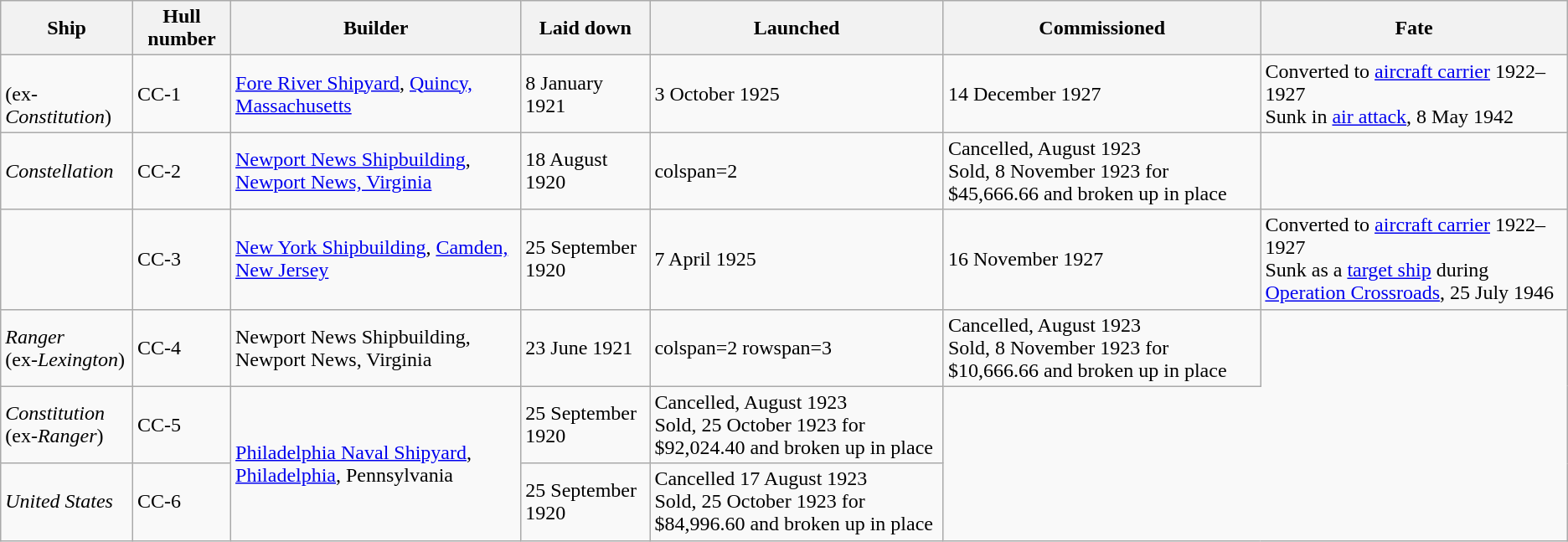<table class="wikitable">
<tr>
<th>Ship</th>
<th>Hull number</th>
<th>Builder</th>
<th>Laid down</th>
<th>Launched</th>
<th>Commissioned</th>
<th>Fate</th>
</tr>
<tr>
<td><br>(ex-<em>Constitution</em>)</td>
<td>CC-1</td>
<td><a href='#'>Fore River Shipyard</a>, <a href='#'>Quincy, Massachusetts</a></td>
<td>8 January 1921</td>
<td>3 October 1925</td>
<td>14 December 1927</td>
<td>Converted to <a href='#'>aircraft carrier</a> 1922–1927<br>Sunk in <a href='#'>air attack</a>, 8 May 1942</td>
</tr>
<tr>
<td><em>Constellation</em></td>
<td>CC-2</td>
<td><a href='#'>Newport News Shipbuilding</a>, <a href='#'>Newport News, Virginia</a></td>
<td>18 August 1920</td>
<td>colspan=2 </td>
<td>Cancelled, August 1923<br>Sold, 8 November 1923 for $45,666.66 and broken up in place</td>
</tr>
<tr>
<td></td>
<td>CC-3</td>
<td><a href='#'>New York Shipbuilding</a>, <a href='#'>Camden, New Jersey</a></td>
<td>25 September 1920</td>
<td>7 April 1925</td>
<td>16 November 1927</td>
<td>Converted to <a href='#'>aircraft carrier</a> 1922–1927<br>Sunk as a <a href='#'>target ship</a> during <a href='#'>Operation Crossroads</a>, 25 July 1946</td>
</tr>
<tr>
<td><em>Ranger</em><br>(ex-<em>Lexington</em>) </td>
<td>CC-4</td>
<td>Newport News Shipbuilding, Newport News, Virginia</td>
<td>23 June 1921</td>
<td>colspan=2 rowspan=3 </td>
<td>Cancelled, August 1923<br>Sold, 8 November 1923 for $10,666.66 and broken up in place</td>
</tr>
<tr>
<td><em>Constitution</em><br>(ex-<em>Ranger</em>)</td>
<td>CC-5</td>
<td rowspan=2><a href='#'>Philadelphia Naval Shipyard</a>, <a href='#'>Philadelphia</a>, Pennsylvania</td>
<td>25 September 1920</td>
<td>Cancelled, August 1923<br>Sold, 25 October 1923 for $92,024.40 and broken up in place</td>
</tr>
<tr>
<td><em>United States</em></td>
<td>CC-6</td>
<td>25 September 1920</td>
<td>Cancelled 17 August 1923<br>Sold, 25 October 1923 for $84,996.60 and broken up in place</td>
</tr>
</table>
